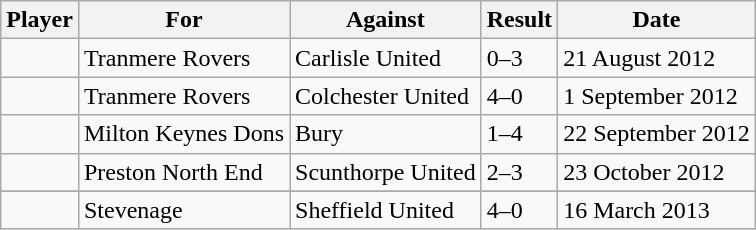<table class="wikitable sortable">
<tr>
<th>Player</th>
<th>For</th>
<th>Against</th>
<th style="text-align:center;">Result</th>
<th>Date</th>
</tr>
<tr>
<td></td>
<td>Tranmere Rovers</td>
<td>Carlisle United</td>
<td>0–3</td>
<td>21 August 2012</td>
</tr>
<tr>
<td></td>
<td>Tranmere Rovers</td>
<td>Colchester United</td>
<td>4–0</td>
<td>1 September 2012</td>
</tr>
<tr>
<td></td>
<td>Milton Keynes Dons</td>
<td>Bury</td>
<td>1–4</td>
<td>22 September 2012</td>
</tr>
<tr>
<td></td>
<td>Preston North End</td>
<td>Scunthorpe United</td>
<td>2–3</td>
<td>23 October 2012</td>
</tr>
<tr | >
</tr>
<tr>
<td></td>
<td>Stevenage</td>
<td>Sheffield United</td>
<td>4–0</td>
<td>16 March 2013</td>
</tr>
</table>
